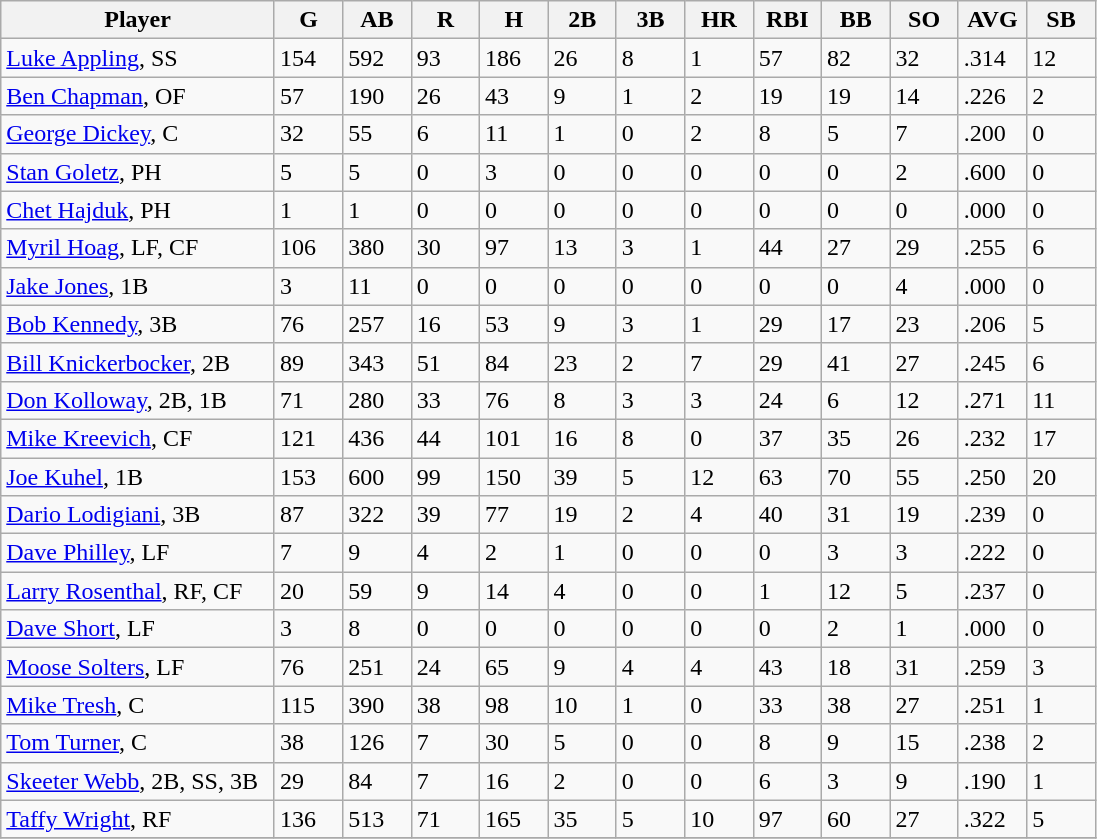<table class="wikitable sortable">
<tr>
<th width="24%">Player</th>
<th width="6%">G</th>
<th width="6%">AB</th>
<th width="6%">R</th>
<th width="6%">H</th>
<th width="6%">2B</th>
<th width="6%">3B</th>
<th width="6%">HR</th>
<th width="6%">RBI</th>
<th width="6%">BB</th>
<th width="6%">SO</th>
<th width="6%">AVG</th>
<th width="6%">SB</th>
</tr>
<tr>
<td><a href='#'>Luke Appling</a>, SS</td>
<td>154</td>
<td>592</td>
<td>93</td>
<td>186</td>
<td>26</td>
<td>8</td>
<td>1</td>
<td>57</td>
<td>82</td>
<td>32</td>
<td>.314</td>
<td>12</td>
</tr>
<tr>
<td><a href='#'>Ben Chapman</a>, OF</td>
<td>57</td>
<td>190</td>
<td>26</td>
<td>43</td>
<td>9</td>
<td>1</td>
<td>2</td>
<td>19</td>
<td>19</td>
<td>14</td>
<td>.226</td>
<td>2</td>
</tr>
<tr>
<td><a href='#'>George Dickey</a>, C</td>
<td>32</td>
<td>55</td>
<td>6</td>
<td>11</td>
<td>1</td>
<td>0</td>
<td>2</td>
<td>8</td>
<td>5</td>
<td>7</td>
<td>.200</td>
<td>0</td>
</tr>
<tr>
<td><a href='#'>Stan Goletz</a>, PH</td>
<td>5</td>
<td>5</td>
<td>0</td>
<td>3</td>
<td>0</td>
<td>0</td>
<td>0</td>
<td>0</td>
<td>0</td>
<td>2</td>
<td>.600</td>
<td>0</td>
</tr>
<tr>
<td><a href='#'>Chet Hajduk</a>, PH</td>
<td>1</td>
<td>1</td>
<td>0</td>
<td>0</td>
<td>0</td>
<td>0</td>
<td>0</td>
<td>0</td>
<td>0</td>
<td>0</td>
<td>.000</td>
<td>0</td>
</tr>
<tr>
<td><a href='#'>Myril Hoag</a>, LF, CF</td>
<td>106</td>
<td>380</td>
<td>30</td>
<td>97</td>
<td>13</td>
<td>3</td>
<td>1</td>
<td>44</td>
<td>27</td>
<td>29</td>
<td>.255</td>
<td>6</td>
</tr>
<tr>
<td><a href='#'>Jake Jones</a>, 1B</td>
<td>3</td>
<td>11</td>
<td>0</td>
<td>0</td>
<td>0</td>
<td>0</td>
<td>0</td>
<td>0</td>
<td>0</td>
<td>4</td>
<td>.000</td>
<td>0</td>
</tr>
<tr>
<td><a href='#'>Bob Kennedy</a>, 3B</td>
<td>76</td>
<td>257</td>
<td>16</td>
<td>53</td>
<td>9</td>
<td>3</td>
<td>1</td>
<td>29</td>
<td>17</td>
<td>23</td>
<td>.206</td>
<td>5</td>
</tr>
<tr>
<td><a href='#'>Bill Knickerbocker</a>, 2B</td>
<td>89</td>
<td>343</td>
<td>51</td>
<td>84</td>
<td>23</td>
<td>2</td>
<td>7</td>
<td>29</td>
<td>41</td>
<td>27</td>
<td>.245</td>
<td>6</td>
</tr>
<tr>
<td><a href='#'>Don Kolloway</a>, 2B, 1B</td>
<td>71</td>
<td>280</td>
<td>33</td>
<td>76</td>
<td>8</td>
<td>3</td>
<td>3</td>
<td>24</td>
<td>6</td>
<td>12</td>
<td>.271</td>
<td>11</td>
</tr>
<tr>
<td><a href='#'>Mike Kreevich</a>, CF</td>
<td>121</td>
<td>436</td>
<td>44</td>
<td>101</td>
<td>16</td>
<td>8</td>
<td>0</td>
<td>37</td>
<td>35</td>
<td>26</td>
<td>.232</td>
<td>17</td>
</tr>
<tr>
<td><a href='#'>Joe Kuhel</a>, 1B</td>
<td>153</td>
<td>600</td>
<td>99</td>
<td>150</td>
<td>39</td>
<td>5</td>
<td>12</td>
<td>63</td>
<td>70</td>
<td>55</td>
<td>.250</td>
<td>20</td>
</tr>
<tr>
<td><a href='#'>Dario Lodigiani</a>, 3B</td>
<td>87</td>
<td>322</td>
<td>39</td>
<td>77</td>
<td>19</td>
<td>2</td>
<td>4</td>
<td>40</td>
<td>31</td>
<td>19</td>
<td>.239</td>
<td>0</td>
</tr>
<tr>
<td><a href='#'>Dave Philley</a>, LF</td>
<td>7</td>
<td>9</td>
<td>4</td>
<td>2</td>
<td>1</td>
<td>0</td>
<td>0</td>
<td>0</td>
<td>3</td>
<td>3</td>
<td>.222</td>
<td>0</td>
</tr>
<tr>
<td><a href='#'>Larry Rosenthal</a>, RF, CF</td>
<td>20</td>
<td>59</td>
<td>9</td>
<td>14</td>
<td>4</td>
<td>0</td>
<td>0</td>
<td>1</td>
<td>12</td>
<td>5</td>
<td>.237</td>
<td>0</td>
</tr>
<tr>
<td><a href='#'>Dave Short</a>, LF</td>
<td>3</td>
<td>8</td>
<td>0</td>
<td>0</td>
<td>0</td>
<td>0</td>
<td>0</td>
<td>0</td>
<td>2</td>
<td>1</td>
<td>.000</td>
<td>0</td>
</tr>
<tr>
<td><a href='#'>Moose Solters</a>, LF</td>
<td>76</td>
<td>251</td>
<td>24</td>
<td>65</td>
<td>9</td>
<td>4</td>
<td>4</td>
<td>43</td>
<td>18</td>
<td>31</td>
<td>.259</td>
<td>3</td>
</tr>
<tr>
<td><a href='#'>Mike Tresh</a>, C</td>
<td>115</td>
<td>390</td>
<td>38</td>
<td>98</td>
<td>10</td>
<td>1</td>
<td>0</td>
<td>33</td>
<td>38</td>
<td>27</td>
<td>.251</td>
<td>1</td>
</tr>
<tr>
<td><a href='#'>Tom Turner</a>, C</td>
<td>38</td>
<td>126</td>
<td>7</td>
<td>30</td>
<td>5</td>
<td>0</td>
<td>0</td>
<td>8</td>
<td>9</td>
<td>15</td>
<td>.238</td>
<td>2</td>
</tr>
<tr>
<td><a href='#'>Skeeter Webb</a>, 2B, SS, 3B</td>
<td>29</td>
<td>84</td>
<td>7</td>
<td>16</td>
<td>2</td>
<td>0</td>
<td>0</td>
<td>6</td>
<td>3</td>
<td>9</td>
<td>.190</td>
<td>1</td>
</tr>
<tr>
<td><a href='#'>Taffy Wright</a>, RF</td>
<td>136</td>
<td>513</td>
<td>71</td>
<td>165</td>
<td>35</td>
<td>5</td>
<td>10</td>
<td>97</td>
<td>60</td>
<td>27</td>
<td>.322</td>
<td>5</td>
</tr>
<tr>
</tr>
</table>
